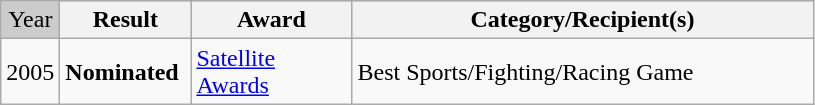<table class="wikitable">
<tr style="background:#ccc; text-align:center;">
<td>Year</td>
<th style="width:80px;">Result</th>
<th style="width:100px;">Award</th>
<th style="width:300px;">Category/Recipient(s)</th>
</tr>
<tr>
<td>2005</td>
<td><strong>Nominated</strong></td>
<td><a href='#'>Satellite Awards</a></td>
<td>Best Sports/Fighting/Racing Game</td>
</tr>
</table>
